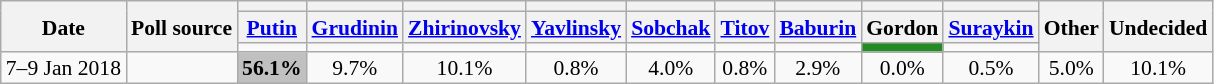<table class="wikitable" style="text-align:center; font-size:90%; line-height:14px">
<tr>
<th rowspan=3>Date</th>
<th rowspan=3>Poll source</th>
<th></th>
<th></th>
<th></th>
<th></th>
<th></th>
<th></th>
<th></th>
<th></th>
<th></th>
<th rowspan=3>Other</th>
<th rowspan=3>Undecided</th>
</tr>
<tr>
<th><a href='#'>Putin</a></th>
<th><a href='#'>Grudinin</a></th>
<th><a href='#'>Zhirinovsky</a></th>
<th><a href='#'>Yavlinsky</a></th>
<th><a href='#'>Sobchak</a></th>
<th><a href='#'>Titov</a></th>
<th><a href='#'>Baburin</a></th>
<th>Gordon</th>
<th><a href='#'>Suraykin</a></th>
</tr>
<tr>
<td bgcolor=></td>
<td bgcolor=></td>
<td bgcolor=></td>
<td bgcolor=></td>
<td bgcolor=></td>
<td bgcolor=></td>
<td bgcolor=></td>
<td bgcolor=#228B22></td>
<td bgcolor=></td>
</tr>
<tr>
<td>7–9 Jan 2018</td>
<td></td>
<td style="background:#C0C0C0"><strong>56.1%</strong></td>
<td>9.7%</td>
<td>10.1%</td>
<td>0.8%</td>
<td>4.0%</td>
<td>0.8%</td>
<td>2.9%</td>
<td>0.0%</td>
<td>0.5%</td>
<td>5.0%</td>
<td>10.1%</td>
</tr>
</table>
